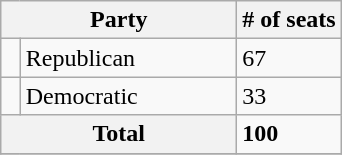<table class="wikitable sortable">
<tr>
<th colspan="2" style="width:150px;">Party</th>
<th># of seats</th>
</tr>
<tr>
<td></td>
<td>Republican</td>
<td>67</td>
</tr>
<tr>
<td></td>
<td>Democratic</td>
<td>33</td>
</tr>
<tr>
<th colspan=2>Total</th>
<td><strong>100</strong></td>
</tr>
<tr>
</tr>
</table>
